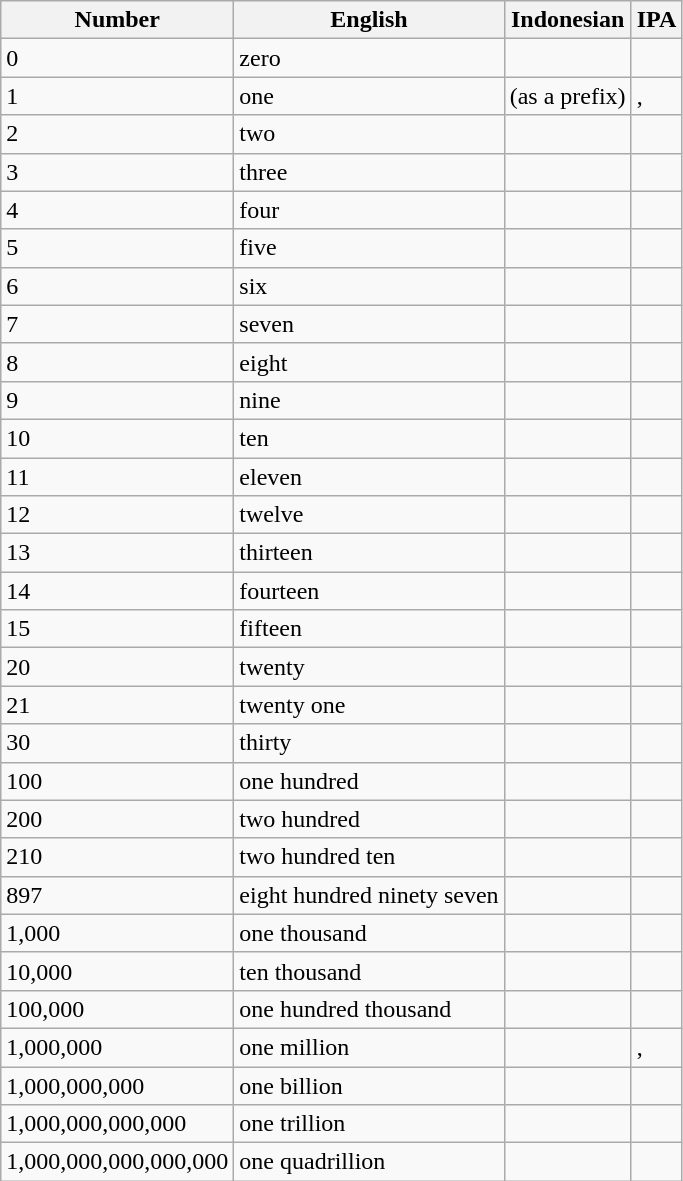<table class="wikitable">
<tr>
<th>Number</th>
<th>English</th>
<th>Indonesian</th>
<th>IPA</th>
</tr>
<tr>
<td>0</td>
<td>zero</td>
<td></td>
<td></td>
</tr>
<tr>
<td>1</td>
<td>one</td>
<td> (as a prefix)</td>
<td>, </td>
</tr>
<tr>
<td>2</td>
<td>two</td>
<td></td>
<td></td>
</tr>
<tr>
<td>3</td>
<td>three</td>
<td></td>
<td></td>
</tr>
<tr>
<td>4</td>
<td>four</td>
<td></td>
<td></td>
</tr>
<tr>
<td>5</td>
<td>five</td>
<td></td>
<td></td>
</tr>
<tr>
<td>6</td>
<td>six</td>
<td></td>
<td></td>
</tr>
<tr>
<td>7</td>
<td>seven</td>
<td></td>
<td></td>
</tr>
<tr>
<td>8</td>
<td>eight</td>
<td></td>
<td></td>
</tr>
<tr>
<td>9</td>
<td>nine</td>
<td></td>
<td></td>
</tr>
<tr>
<td>10</td>
<td>ten</td>
<td></td>
<td></td>
</tr>
<tr>
<td>11</td>
<td>eleven</td>
<td></td>
<td></td>
</tr>
<tr>
<td>12</td>
<td>twelve</td>
<td></td>
<td></td>
</tr>
<tr>
<td>13</td>
<td>thirteen</td>
<td></td>
<td></td>
</tr>
<tr>
<td>14</td>
<td>fourteen</td>
<td></td>
<td></td>
</tr>
<tr>
<td>15</td>
<td>fifteen</td>
<td></td>
<td></td>
</tr>
<tr>
<td>20</td>
<td>twenty</td>
<td></td>
<td></td>
</tr>
<tr>
<td>21</td>
<td>twenty one</td>
<td></td>
<td></td>
</tr>
<tr>
<td>30</td>
<td>thirty</td>
<td></td>
<td></td>
</tr>
<tr>
<td>100</td>
<td>one hundred</td>
<td></td>
<td></td>
</tr>
<tr>
<td>200</td>
<td>two hundred</td>
<td></td>
<td></td>
</tr>
<tr>
<td>210</td>
<td>two hundred ten</td>
<td></td>
<td></td>
</tr>
<tr>
<td>897</td>
<td>eight hundred ninety seven</td>
<td></td>
<td></td>
</tr>
<tr>
<td>1,000</td>
<td>one thousand</td>
<td></td>
<td></td>
</tr>
<tr>
<td>10,000</td>
<td>ten thousand</td>
<td></td>
<td></td>
</tr>
<tr>
<td>100,000</td>
<td>one hundred thousand</td>
<td></td>
<td></td>
</tr>
<tr>
<td>1,000,000</td>
<td>one million</td>
<td></td>
<td>, </td>
</tr>
<tr>
<td>1,000,000,000</td>
<td>one billion</td>
<td></td>
<td><br></td>
</tr>
<tr>
<td>1,000,000,000,000</td>
<td>one trillion</td>
<td></td>
<td><br></td>
</tr>
<tr>
<td>1,000,000,000,000,000</td>
<td>one quadrillion</td>
<td></td>
<td></td>
</tr>
</table>
